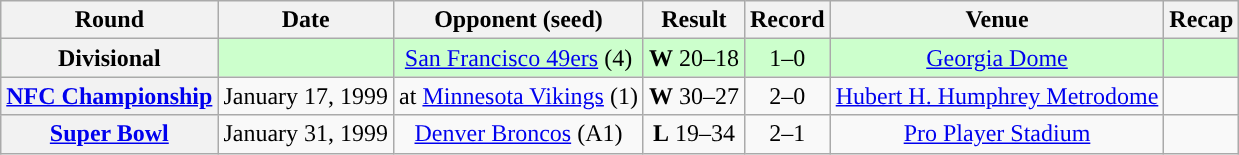<table class="wikitable" style="text-align:center">
<tr>
<th>Round</th>
<th>Date</th>
<th>Opponent (seed)</th>
<th>Result</th>
<th>Record</th>
<th>Venue</th>
<th>Recap</th>
</tr>
<tr style="background: #cfc;">
<th>Divisional</th>
<td></td>
<td><a href='#'>San Francisco 49ers</a> (4)</td>
<td><strong>W</strong> 20–18</td>
<td>1–0</td>
<td><a href='#'>Georgia Dome</a></td>
<td></td>
</tr>
<tr -style="background: #cfc;">
<th><a href='#'>NFC Championship</a></th>
<td>January 17, 1999</td>
<td>at <a href='#'>Minnesota Vikings</a> (1)</td>
<td><strong>W</strong> 30–27 </td>
<td>2–0</td>
<td><a href='#'>Hubert H. Humphrey Metrodome</a></td>
<td></td>
</tr>
<tr -style="background: #fcc;">
<th><a href='#'>Super Bowl</a></th>
<td>January 31, 1999</td>
<td><a href='#'>Denver Broncos</a> (A1)</td>
<td><strong>L</strong> 19–34</td>
<td>2–1</td>
<td><a href='#'>Pro Player Stadium</a></td>
<td></td>
</tr>
</table>
